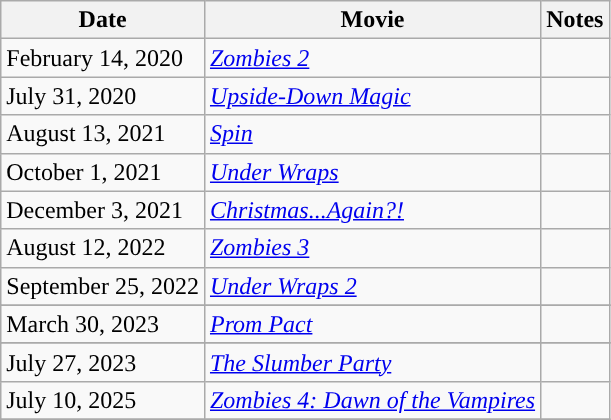<table class="wikitable">
<tr>
<th>Date</th>
<th>Movie</th>
<th>Notes</th>
</tr>
<tr>
<td>February 14, 2020</td>
<td><em><a href='#'>Zombies 2</a></em></td>
<td></td>
</tr>
<tr>
<td>July 31, 2020</td>
<td><em><a href='#'>Upside-Down Magic</a></em></td>
<td></td>
</tr>
<tr>
<td>August 13, 2021</td>
<td><em><a href='#'>Spin</a></em></td>
<td></td>
</tr>
<tr>
<td>October 1, 2021</td>
<td><em><a href='#'>Under Wraps</a></em></td>
<td></td>
</tr>
<tr>
<td>December 3, 2021</td>
<td><em><a href='#'>Christmas...Again?!</a></em></td>
<td></td>
</tr>
<tr>
<td>August 12, 2022</td>
<td><em><a href='#'>Zombies 3</a></em></td>
<td></td>
</tr>
<tr>
<td>September 25, 2022</td>
<td><em><a href='#'>Under Wraps 2</a></em></td>
<td></td>
</tr>
<tr>
</tr>
<tr>
<td>March 30, 2023</td>
<td><em><a href='#'>Prom Pact</a></em></td>
<td></td>
</tr>
<tr>
</tr>
<tr>
<td>July 27, 2023</td>
<td><em><a href='#'>The Slumber Party</a></em></td>
<td></td>
</tr>
<tr>
<td>July 10, 2025</td>
<td><em><a href='#'>Zombies 4: Dawn of the Vampires</a></em></td>
<td></td>
</tr>
<tr>
</tr>
</table>
